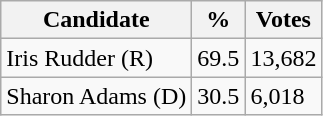<table class="wikitable">
<tr>
<th>Candidate</th>
<th>%</th>
<th>Votes</th>
</tr>
<tr>
<td>Iris Rudder (R)</td>
<td>69.5</td>
<td>13,682</td>
</tr>
<tr>
<td>Sharon Adams (D)</td>
<td>30.5</td>
<td>6,018</td>
</tr>
</table>
